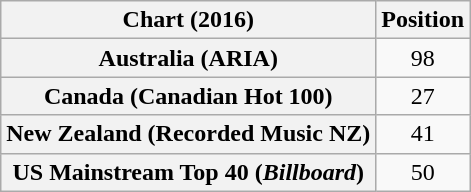<table class="wikitable plainrowheaders sortable" style="text-align:center">
<tr>
<th>Chart (2016)</th>
<th>Position</th>
</tr>
<tr>
<th scope="row">Australia (ARIA)</th>
<td>98</td>
</tr>
<tr>
<th scope="row">Canada (Canadian Hot 100)</th>
<td>27</td>
</tr>
<tr>
<th scope="row">New Zealand (Recorded Music NZ)</th>
<td>41</td>
</tr>
<tr>
<th scope="row">US Mainstream Top 40 (<em>Billboard</em>)</th>
<td>50</td>
</tr>
</table>
